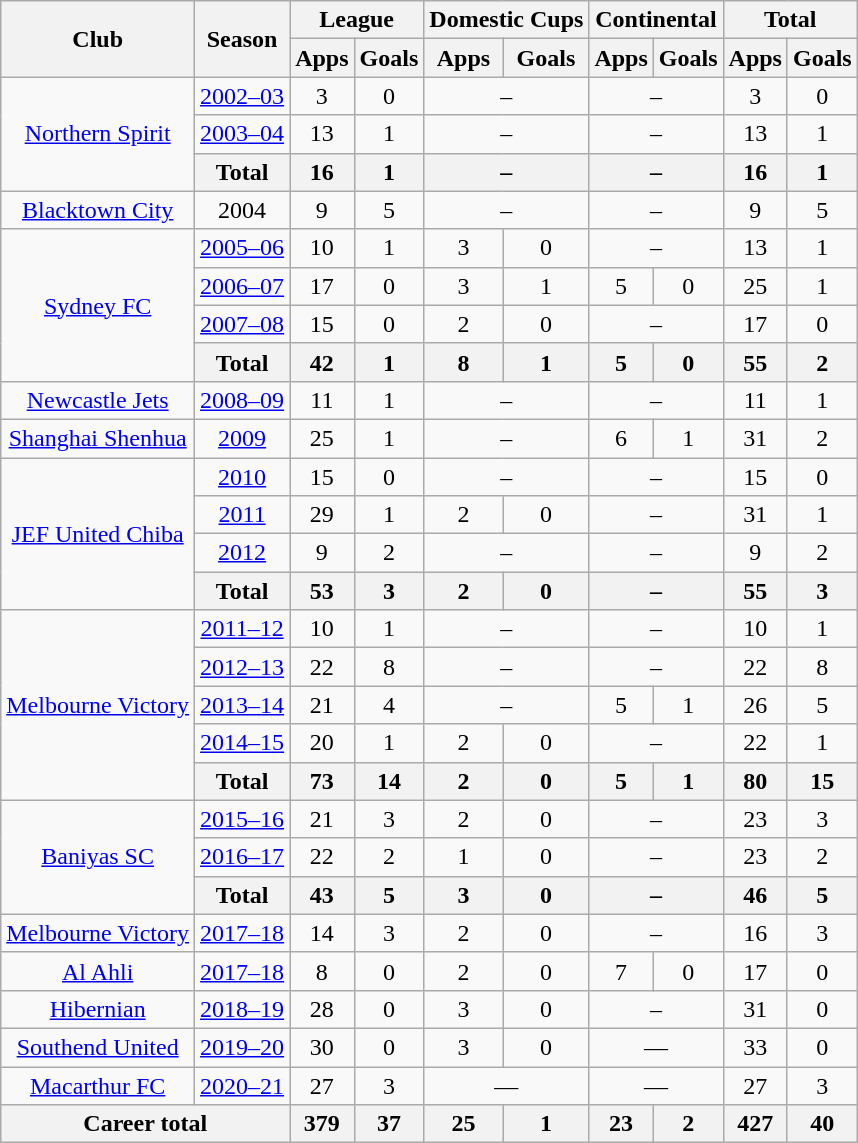<table class="wikitable" style="text-align:center">
<tr>
<th rowspan="2">Club</th>
<th rowspan="2">Season</th>
<th colspan="2">League</th>
<th colspan="2">Domestic Cups</th>
<th colspan="2">Continental</th>
<th colspan="3">Total</th>
</tr>
<tr>
<th>Apps</th>
<th>Goals</th>
<th>Apps</th>
<th>Goals</th>
<th>Apps</th>
<th>Goals</th>
<th>Apps</th>
<th>Goals</th>
</tr>
<tr>
<td rowspan="3"><a href='#'>Northern Spirit</a></td>
<td><a href='#'>2002–03</a></td>
<td>3</td>
<td>0</td>
<td colspan=2>–</td>
<td colspan=2>–</td>
<td>3</td>
<td>0</td>
</tr>
<tr>
<td><a href='#'>2003–04</a></td>
<td>13</td>
<td>1</td>
<td colspan=2>–</td>
<td colspan=2>–</td>
<td>13</td>
<td>1</td>
</tr>
<tr>
<th>Total</th>
<th>16</th>
<th>1</th>
<th colspan=2>–</th>
<th colspan=2>–</th>
<th>16</th>
<th>1</th>
</tr>
<tr>
<td><a href='#'>Blacktown City</a></td>
<td>2004</td>
<td>9</td>
<td>5</td>
<td colspan=2>–</td>
<td colspan=2>–</td>
<td>9</td>
<td>5</td>
</tr>
<tr>
<td rowspan="4"><a href='#'>Sydney FC</a></td>
<td><a href='#'>2005–06</a></td>
<td>10</td>
<td>1</td>
<td>3</td>
<td>0</td>
<td colspan=2>–</td>
<td>13</td>
<td>1</td>
</tr>
<tr>
<td><a href='#'>2006–07</a></td>
<td>17</td>
<td>0</td>
<td>3</td>
<td>1</td>
<td>5</td>
<td>0</td>
<td>25</td>
<td>1</td>
</tr>
<tr>
<td><a href='#'>2007–08</a></td>
<td>15</td>
<td>0</td>
<td>2</td>
<td>0</td>
<td colspan=2>–</td>
<td>17</td>
<td>0</td>
</tr>
<tr>
<th>Total</th>
<th>42</th>
<th>1</th>
<th>8</th>
<th>1</th>
<th>5</th>
<th>0</th>
<th>55</th>
<th>2</th>
</tr>
<tr>
<td><a href='#'>Newcastle Jets</a></td>
<td><a href='#'>2008–09</a></td>
<td>11</td>
<td>1</td>
<td colspan=2>–</td>
<td colspan=2>–</td>
<td>11</td>
<td>1</td>
</tr>
<tr>
<td><a href='#'>Shanghai Shenhua</a></td>
<td><a href='#'>2009</a></td>
<td>25</td>
<td>1</td>
<td colspan=2>–</td>
<td>6</td>
<td>1</td>
<td>31</td>
<td>2</td>
</tr>
<tr>
<td rowspan="4"><a href='#'>JEF United Chiba</a></td>
<td><a href='#'>2010</a></td>
<td>15</td>
<td>0</td>
<td colspan=2>–</td>
<td colspan=2>–</td>
<td>15</td>
<td>0</td>
</tr>
<tr>
<td><a href='#'>2011</a></td>
<td>29</td>
<td>1</td>
<td>2</td>
<td>0</td>
<td colspan=2>–</td>
<td>31</td>
<td>1</td>
</tr>
<tr>
<td><a href='#'>2012</a></td>
<td>9</td>
<td>2</td>
<td colspan=2>–</td>
<td colspan=2>–</td>
<td>9</td>
<td>2</td>
</tr>
<tr>
<th>Total</th>
<th>53</th>
<th>3</th>
<th>2</th>
<th>0</th>
<th colspan=2>–</th>
<th>55</th>
<th>3</th>
</tr>
<tr>
<td rowspan="5"><a href='#'>Melbourne Victory</a></td>
<td><a href='#'>2011–12</a></td>
<td>10</td>
<td>1</td>
<td colspan=2>–</td>
<td colspan=2>–</td>
<td>10</td>
<td>1</td>
</tr>
<tr>
<td><a href='#'>2012–13</a></td>
<td>22</td>
<td>8</td>
<td colspan=2>–</td>
<td colspan=2>–</td>
<td>22</td>
<td>8</td>
</tr>
<tr>
<td><a href='#'>2013–14</a></td>
<td>21</td>
<td>4</td>
<td colspan=2>–</td>
<td>5</td>
<td>1</td>
<td>26</td>
<td>5</td>
</tr>
<tr>
<td><a href='#'>2014–15</a></td>
<td>20</td>
<td>1</td>
<td>2</td>
<td>0</td>
<td colspan=2>–</td>
<td>22</td>
<td>1</td>
</tr>
<tr>
<th>Total</th>
<th>73</th>
<th>14</th>
<th>2</th>
<th>0</th>
<th>5</th>
<th>1</th>
<th>80</th>
<th>15</th>
</tr>
<tr>
<td rowspan="3"><a href='#'>Baniyas SC</a></td>
<td><a href='#'>2015–16</a></td>
<td>21</td>
<td>3</td>
<td>2</td>
<td>0</td>
<td colspan=2>–</td>
<td>23</td>
<td>3</td>
</tr>
<tr>
<td><a href='#'>2016–17</a></td>
<td>22</td>
<td>2</td>
<td>1</td>
<td>0</td>
<td colspan=2>–</td>
<td>23</td>
<td>2</td>
</tr>
<tr>
<th>Total</th>
<th>43</th>
<th>5</th>
<th>3</th>
<th>0</th>
<th colspan=2>–</th>
<th>46</th>
<th>5</th>
</tr>
<tr>
<td><a href='#'>Melbourne Victory</a></td>
<td><a href='#'>2017–18</a></td>
<td>14</td>
<td>3</td>
<td>2</td>
<td>0</td>
<td colspan=2>–</td>
<td>16</td>
<td>3</td>
</tr>
<tr>
<td><a href='#'>Al Ahli</a></td>
<td><a href='#'>2017–18</a></td>
<td>8</td>
<td>0</td>
<td>2</td>
<td>0</td>
<td>7</td>
<td>0</td>
<td>17</td>
<td>0</td>
</tr>
<tr>
<td><a href='#'>Hibernian</a></td>
<td><a href='#'>2018–19</a></td>
<td>28</td>
<td>0</td>
<td>3</td>
<td>0</td>
<td colspan=2>–</td>
<td>31</td>
<td>0</td>
</tr>
<tr>
<td><a href='#'>Southend United</a></td>
<td><a href='#'>2019–20</a></td>
<td>30</td>
<td>0</td>
<td>3</td>
<td>0</td>
<td colspan=2>—</td>
<td>33</td>
<td>0</td>
</tr>
<tr>
<td><a href='#'>Macarthur FC</a></td>
<td><a href='#'>2020–21</a></td>
<td>27</td>
<td>3</td>
<td colspan=2>—</td>
<td colspan=2>—</td>
<td>27</td>
<td>3</td>
</tr>
<tr>
<th colspan="2">Career total</th>
<th>379</th>
<th>37</th>
<th>25</th>
<th>1</th>
<th>23</th>
<th>2</th>
<th>427</th>
<th>40</th>
</tr>
</table>
